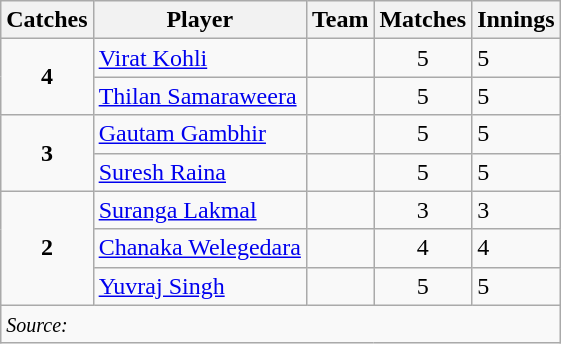<table class="wikitable">
<tr>
<th>Catches</th>
<th>Player</th>
<th>Team</th>
<th>Matches</th>
<th>Innings</th>
</tr>
<tr>
<td rowspan=2 align="center"><strong>4</strong></td>
<td><a href='#'>Virat Kohli</a></td>
<td></td>
<td align="center">5</td>
<td>5</td>
</tr>
<tr>
<td><a href='#'>Thilan Samaraweera</a></td>
<td></td>
<td align="center">5</td>
<td>5</td>
</tr>
<tr>
<td rowspan=2 align="center"><strong>3</strong></td>
<td><a href='#'>Gautam Gambhir</a></td>
<td></td>
<td align="center">5</td>
<td>5</td>
</tr>
<tr>
<td><a href='#'>Suresh Raina</a></td>
<td></td>
<td align="center">5</td>
<td>5</td>
</tr>
<tr>
<td rowspan=3 align="center"><strong>2</strong></td>
<td><a href='#'>Suranga Lakmal</a></td>
<td></td>
<td align="center">3</td>
<td>3</td>
</tr>
<tr>
<td><a href='#'>Chanaka Welegedara</a></td>
<td></td>
<td align="center">4</td>
<td>4</td>
</tr>
<tr>
<td><a href='#'>Yuvraj Singh</a></td>
<td></td>
<td align="center">5</td>
<td>5</td>
</tr>
<tr>
<td colspan=5><small><em>Source: </em></small></td>
</tr>
</table>
